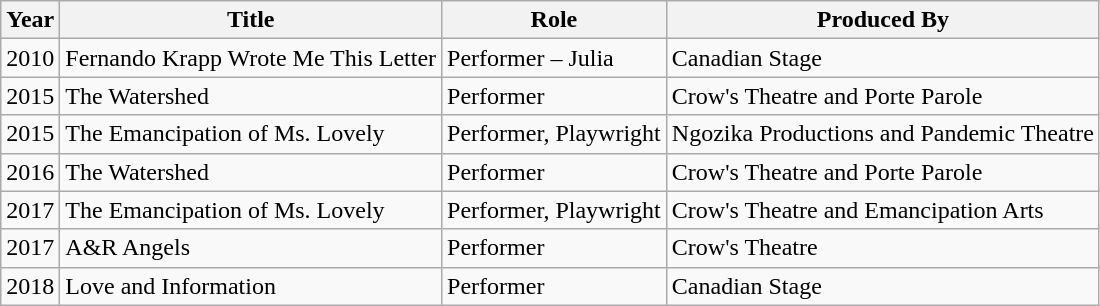<table class="wikitable">
<tr>
<th>Year</th>
<th>Title</th>
<th>Role</th>
<th>Produced By</th>
</tr>
<tr>
<td>2010</td>
<td>Fernando Krapp Wrote Me This Letter</td>
<td>Performer – Julia</td>
<td>Canadian Stage</td>
</tr>
<tr>
<td>2015</td>
<td>The Watershed</td>
<td>Performer</td>
<td>Crow's Theatre and Porte Parole</td>
</tr>
<tr>
<td>2015</td>
<td>The Emancipation of Ms. Lovely</td>
<td>Performer, Playwright</td>
<td>Ngozika Productions and Pandemic Theatre</td>
</tr>
<tr>
<td>2016</td>
<td>The Watershed</td>
<td>Performer</td>
<td>Crow's Theatre and Porte Parole</td>
</tr>
<tr>
<td>2017</td>
<td>The Emancipation of Ms. Lovely</td>
<td>Performer, Playwright</td>
<td>Crow's Theatre and Emancipation Arts</td>
</tr>
<tr>
<td>2017</td>
<td>A&R Angels</td>
<td>Performer</td>
<td>Crow's Theatre</td>
</tr>
<tr>
<td>2018</td>
<td>Love and Information</td>
<td>Performer</td>
<td>Canadian Stage</td>
</tr>
</table>
